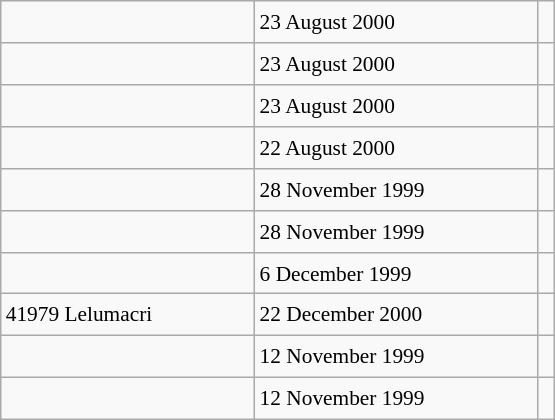<table class="wikitable" style="font-size: 89%; float: left; width: 26em; margin-right: 1em; height: 280px">
<tr>
<td></td>
<td>23 August 2000</td>
<td></td>
</tr>
<tr>
<td></td>
<td>23 August 2000</td>
<td></td>
</tr>
<tr>
<td></td>
<td>23 August 2000</td>
<td></td>
</tr>
<tr>
<td></td>
<td>22 August 2000</td>
<td></td>
</tr>
<tr>
<td></td>
<td>28 November 1999</td>
<td></td>
</tr>
<tr>
<td></td>
<td>28 November 1999</td>
<td></td>
</tr>
<tr>
<td></td>
<td>6 December 1999</td>
<td></td>
</tr>
<tr>
<td>41979 Lelumacri</td>
<td>22 December 2000</td>
<td></td>
</tr>
<tr>
<td></td>
<td>12 November 1999</td>
<td></td>
</tr>
<tr>
<td></td>
<td>12 November 1999</td>
<td></td>
</tr>
</table>
